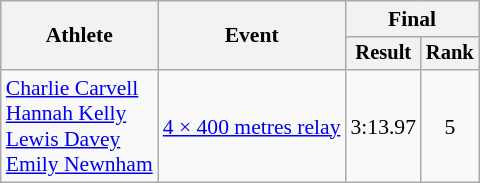<table class=wikitable style=font-size:90%>
<tr>
<th rowspan=2>Athlete</th>
<th rowspan=2>Event</th>
<th colspan=2>Final</th>
</tr>
<tr style=font-size:95%>
<th>Result</th>
<th>Rank</th>
</tr>
<tr align=center>
<td align=left><a href='#'>Charlie Carvell</a><br><a href='#'>Hannah Kelly</a><br><a href='#'>Lewis Davey</a><br><a href='#'>Emily Newnham</a></td>
<td align=left><a href='#'>4 × 400 metres relay</a></td>
<td>3:13.97</td>
<td>5</td>
</tr>
</table>
